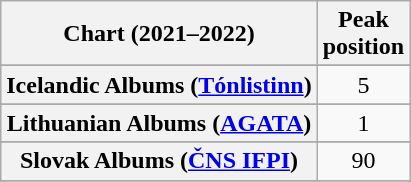<table class="wikitable sortable plainrowheaders" style="text-align:center">
<tr>
<th scope="col">Chart (2021–2022)</th>
<th scope="col">Peak<br>position</th>
</tr>
<tr>
</tr>
<tr>
</tr>
<tr>
</tr>
<tr>
</tr>
<tr>
</tr>
<tr>
</tr>
<tr>
</tr>
<tr>
</tr>
<tr>
</tr>
<tr>
</tr>
<tr>
<th scope="row">Icelandic Albums (<a href='#'>Tónlistinn</a>)</th>
<td>5</td>
</tr>
<tr>
</tr>
<tr>
</tr>
<tr>
<th scope="row">Lithuanian Albums (<a href='#'>AGATA</a>)</th>
<td>1</td>
</tr>
<tr>
</tr>
<tr>
</tr>
<tr>
</tr>
<tr>
</tr>
<tr>
<th scope="row">Slovak Albums (<a href='#'>ČNS IFPI</a>)</th>
<td>90</td>
</tr>
<tr>
</tr>
<tr>
</tr>
<tr>
</tr>
<tr>
</tr>
<tr>
</tr>
<tr>
</tr>
<tr>
</tr>
</table>
